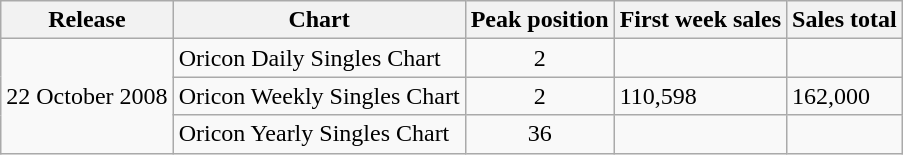<table class="wikitable">
<tr>
<th>Release</th>
<th>Chart</th>
<th>Peak position</th>
<th>First week sales</th>
<th>Sales total</th>
</tr>
<tr>
<td rowspan="3">22 October 2008</td>
<td>Oricon Daily Singles Chart</td>
<td align="center">2</td>
<td></td>
<td></td>
</tr>
<tr>
<td>Oricon Weekly Singles Chart</td>
<td align="center">2</td>
<td>110,598</td>
<td>162,000</td>
</tr>
<tr>
<td>Oricon Yearly Singles Chart</td>
<td align="center">36</td>
<td></td>
<td></td>
</tr>
</table>
